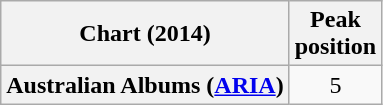<table class="wikitable plainrowheaders" style="text-align:center">
<tr>
<th scope="col">Chart (2014)</th>
<th scope="col">Peak<br>position</th>
</tr>
<tr>
<th scope="row">Australian Albums (<a href='#'>ARIA</a>)</th>
<td>5</td>
</tr>
</table>
